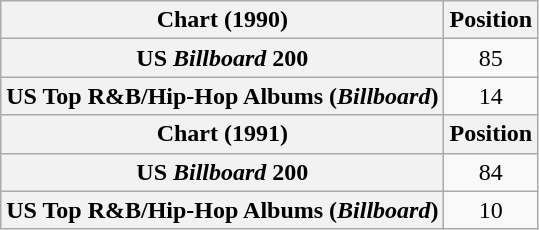<table class="wikitable plainrowheaders" style="text-align:center">
<tr>
<th scope="col">Chart (1990)</th>
<th scope="col">Position</th>
</tr>
<tr>
<th scope="row">US <em>Billboard</em> 200</th>
<td>85</td>
</tr>
<tr>
<th scope="row">US Top R&B/Hip-Hop Albums (<em>Billboard</em>)</th>
<td>14</td>
</tr>
<tr>
<th scope="col">Chart (1991)</th>
<th scope="col">Position</th>
</tr>
<tr>
<th scope="row">US <em>Billboard</em> 200</th>
<td>84</td>
</tr>
<tr>
<th scope="row">US Top R&B/Hip-Hop Albums (<em>Billboard</em>)</th>
<td>10</td>
</tr>
</table>
